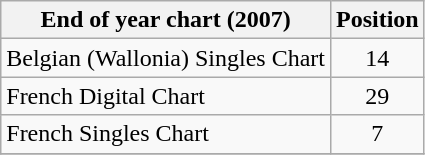<table class="wikitable sortable">
<tr>
<th>End of year chart (2007)</th>
<th>Position</th>
</tr>
<tr>
<td>Belgian (Wallonia) Singles Chart</td>
<td align="center">14</td>
</tr>
<tr>
<td>French Digital Chart</td>
<td align="center">29</td>
</tr>
<tr>
<td>French Singles Chart</td>
<td align="center">7</td>
</tr>
<tr>
</tr>
</table>
